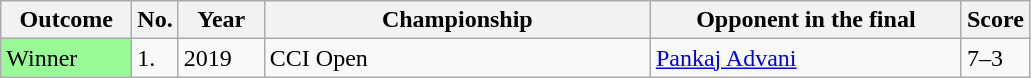<table class="sortable wikitable">
<tr>
<th width="80">Outcome</th>
<th width="20">No.</th>
<th width="50">Year</th>
<th style="width:250px;">Championship</th>
<th style="width:200px;">Opponent in the final</th>
<th style="width:100px:">Score</th>
</tr>
<tr>
<td style="background:#98fb98;">Winner</td>
<td>1.</td>
<td>2019</td>
<td>CCI Open</td>
<td> <a href='#'>Pankaj Advani</a></td>
<td>7–3</td>
</tr>
</table>
